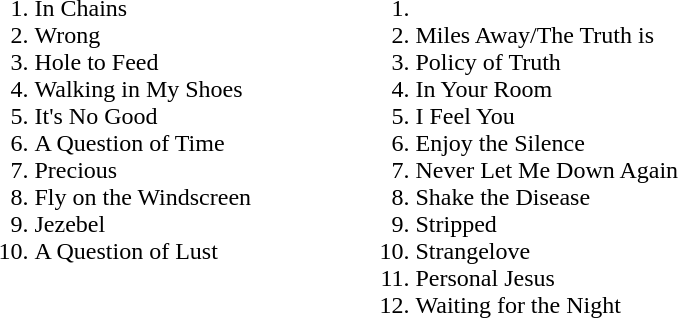<table>
<tr>
<td width=250 valign=top><br><ol><li>In Chains</li><li>Wrong</li><li>Hole to Feed</li><li>Walking in My Shoes</li><li>It's No Good</li><li>A Question of Time</li><li>Precious</li><li>Fly on the Windscreen</li><li>Jezebel</li><li>A Question of Lust</li></ol></td>
<td width=250 valign=top><br><ol><li><li>Miles Away/The Truth is</li><li>Policy of Truth</li><li>In Your Room</li><li>I Feel You</li><li>Enjoy the Silence</li><li>Never Let Me Down Again</li><li>Shake the Disease</li><li>Stripped</li><li>Strangelove</li><li>Personal Jesus</li><li>Waiting for the Night</li></ol></td>
</tr>
</table>
